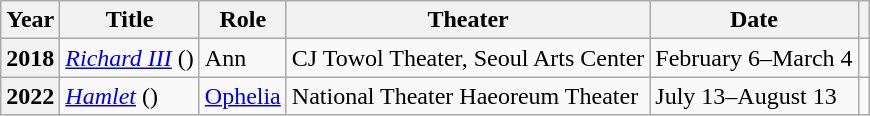<table class="wikitable plainrowheaders sortable">
<tr>
<th scope="col">Year</th>
<th scope="col">Title</th>
<th scope="col">Role</th>
<th scope="col">Theater</th>
<th scope="col">Date</th>
<th scope="col" class="unsortable"></th>
</tr>
<tr>
<th scope="row">2018</th>
<td><em><a href='#'>Richard III</a></em> ()</td>
<td>Ann</td>
<td>CJ Towol Theater, Seoul Arts Center</td>
<td>February 6–March 4</td>
<td></td>
</tr>
<tr>
<th scope="row">2022</th>
<td><em><a href='#'>Hamlet</a></em> ()</td>
<td><a href='#'>Ophelia</a></td>
<td>National Theater Haeoreum Theater</td>
<td>July 13–August 13</td>
<td></td>
</tr>
</table>
